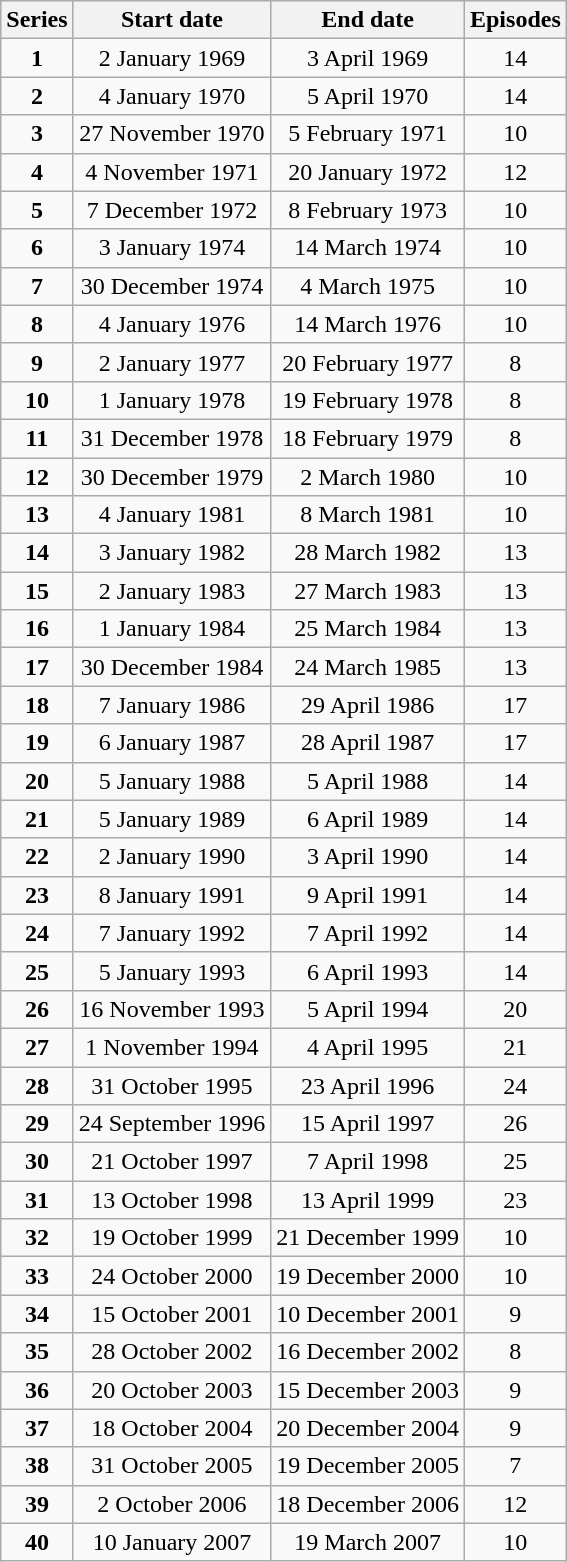<table class="wikitable" style="text-align:center;">
<tr>
<th>Series</th>
<th>Start date</th>
<th>End date</th>
<th>Episodes</th>
</tr>
<tr>
<td><strong>1</strong></td>
<td>2 January 1969</td>
<td>3 April 1969</td>
<td>14</td>
</tr>
<tr>
<td><strong>2</strong></td>
<td>4 January 1970</td>
<td>5 April 1970</td>
<td>14</td>
</tr>
<tr>
<td><strong>3</strong></td>
<td>27 November 1970</td>
<td>5 February 1971</td>
<td>10</td>
</tr>
<tr>
<td><strong>4</strong></td>
<td>4 November 1971</td>
<td>20 January 1972</td>
<td>12</td>
</tr>
<tr>
<td><strong>5</strong></td>
<td>7 December 1972</td>
<td>8 February 1973</td>
<td>10</td>
</tr>
<tr>
<td><strong>6</strong></td>
<td>3 January 1974</td>
<td>14 March 1974</td>
<td>10</td>
</tr>
<tr>
<td><strong>7</strong></td>
<td>30 December 1974</td>
<td>4 March 1975</td>
<td>10</td>
</tr>
<tr>
<td><strong>8</strong></td>
<td>4 January 1976</td>
<td>14 March 1976</td>
<td>10</td>
</tr>
<tr>
<td><strong>9</strong></td>
<td>2 January 1977</td>
<td>20 February 1977</td>
<td>8</td>
</tr>
<tr>
<td><strong>10</strong></td>
<td>1 January 1978</td>
<td>19 February 1978</td>
<td>8</td>
</tr>
<tr>
<td><strong>11</strong></td>
<td>31 December 1978</td>
<td>18 February 1979</td>
<td>8</td>
</tr>
<tr>
<td><strong>12</strong></td>
<td>30 December 1979</td>
<td>2 March 1980</td>
<td>10</td>
</tr>
<tr>
<td><strong>13</strong></td>
<td>4 January 1981</td>
<td>8 March 1981</td>
<td>10</td>
</tr>
<tr>
<td><strong>14</strong></td>
<td>3 January 1982</td>
<td>28 March 1982</td>
<td>13</td>
</tr>
<tr>
<td><strong>15</strong></td>
<td>2 January 1983</td>
<td>27 March 1983</td>
<td>13</td>
</tr>
<tr>
<td><strong>16</strong></td>
<td>1 January 1984</td>
<td>25 March 1984</td>
<td>13</td>
</tr>
<tr>
<td><strong>17</strong></td>
<td>30 December 1984</td>
<td>24 March 1985</td>
<td>13</td>
</tr>
<tr>
<td><strong>18</strong></td>
<td>7 January 1986</td>
<td>29 April 1986</td>
<td>17</td>
</tr>
<tr>
<td><strong>19</strong></td>
<td>6 January 1987</td>
<td>28 April 1987</td>
<td>17</td>
</tr>
<tr>
<td><strong>20</strong></td>
<td>5 January 1988</td>
<td>5 April 1988</td>
<td>14</td>
</tr>
<tr>
<td><strong>21</strong></td>
<td>5 January 1989</td>
<td>6 April 1989</td>
<td>14</td>
</tr>
<tr>
<td><strong>22</strong></td>
<td>2 January 1990</td>
<td>3 April 1990</td>
<td>14</td>
</tr>
<tr>
<td><strong>23</strong></td>
<td>8 January 1991</td>
<td>9 April 1991</td>
<td>14</td>
</tr>
<tr>
<td><strong>24</strong></td>
<td>7 January 1992</td>
<td>7 April 1992</td>
<td>14</td>
</tr>
<tr>
<td><strong>25</strong></td>
<td>5 January 1993</td>
<td>6 April 1993</td>
<td>14</td>
</tr>
<tr>
<td><strong>26</strong></td>
<td>16 November 1993</td>
<td>5 April 1994</td>
<td>20</td>
</tr>
<tr>
<td><strong>27</strong></td>
<td>1 November 1994</td>
<td>4 April 1995</td>
<td>21</td>
</tr>
<tr>
<td><strong>28</strong></td>
<td>31 October 1995</td>
<td>23 April 1996</td>
<td>24</td>
</tr>
<tr>
<td><strong>29</strong></td>
<td>24 September 1996</td>
<td>15 April 1997</td>
<td>26</td>
</tr>
<tr>
<td><strong>30</strong></td>
<td>21 October 1997</td>
<td>7 April 1998</td>
<td>25</td>
</tr>
<tr>
<td><strong>31</strong></td>
<td>13 October 1998</td>
<td>13 April 1999</td>
<td>23</td>
</tr>
<tr>
<td><strong>32</strong></td>
<td>19 October 1999</td>
<td>21 December 1999</td>
<td>10</td>
</tr>
<tr>
<td><strong>33</strong></td>
<td>24 October 2000</td>
<td>19 December 2000</td>
<td>10</td>
</tr>
<tr>
<td><strong>34</strong></td>
<td>15 October 2001</td>
<td>10 December 2001</td>
<td>9</td>
</tr>
<tr>
<td><strong>35</strong></td>
<td>28 October 2002</td>
<td>16 December 2002</td>
<td>8</td>
</tr>
<tr>
<td><strong>36</strong></td>
<td>20 October 2003</td>
<td>15 December 2003</td>
<td>9</td>
</tr>
<tr>
<td><strong>37</strong></td>
<td>18 October 2004</td>
<td>20 December 2004</td>
<td>9</td>
</tr>
<tr>
<td><strong>38</strong></td>
<td>31 October 2005</td>
<td>19 December 2005</td>
<td>7</td>
</tr>
<tr>
<td><strong>39</strong></td>
<td>2 October 2006</td>
<td>18 December 2006</td>
<td>12</td>
</tr>
<tr>
<td><strong>40</strong></td>
<td>10 January 2007</td>
<td>19 March 2007</td>
<td>10</td>
</tr>
</table>
